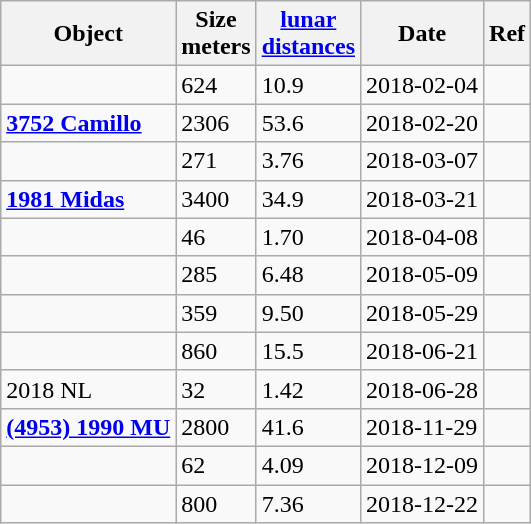<table class="wikitable sortable">
<tr>
<th>Object</th>
<th data-sort-type="number">Size<br>meters</th>
<th data-sort-type="number"><a href='#'>lunar<br>distances</a></th>
<th>Date</th>
<th>Ref</th>
</tr>
<tr>
<td><strong></strong></td>
<td>624</td>
<td>10.9</td>
<td>2018-02-04</td>
<td></td>
</tr>
<tr>
<td><strong><a href='#'>3752 Camillo</a></strong></td>
<td>2306</td>
<td>53.6</td>
<td>2018-02-20</td>
<td></td>
</tr>
<tr>
<td><strong></strong></td>
<td>271</td>
<td>3.76</td>
<td>2018-03-07</td>
<td></td>
</tr>
<tr>
<td><strong><a href='#'>1981 Midas</a></strong></td>
<td>3400</td>
<td>34.9</td>
<td>2018-03-21</td>
<td></td>
</tr>
<tr>
<td></td>
<td>46</td>
<td>1.70</td>
<td>2018-04-08</td>
<td></td>
</tr>
<tr>
<td></td>
<td>285</td>
<td>6.48</td>
<td>2018-05-09</td>
<td></td>
</tr>
<tr>
<td></td>
<td>359</td>
<td>9.50</td>
<td>2018-05-29</td>
<td></td>
</tr>
<tr>
<td><strong></strong></td>
<td>860</td>
<td>15.5</td>
<td>2018-06-21</td>
<td></td>
</tr>
<tr>
<td>2018 NL</td>
<td>32</td>
<td>1.42</td>
<td>2018-06-28</td>
<td></td>
</tr>
<tr>
<td><strong><a href='#'>(4953) 1990 MU</a></strong></td>
<td>2800</td>
<td>41.6</td>
<td>2018-11-29</td>
<td></td>
</tr>
<tr>
<td></td>
<td>62</td>
<td>4.09</td>
<td>2018-12-09</td>
<td></td>
</tr>
<tr>
<td><strong></strong></td>
<td>800</td>
<td>7.36</td>
<td>2018-12-22</td>
<td></td>
</tr>
</table>
